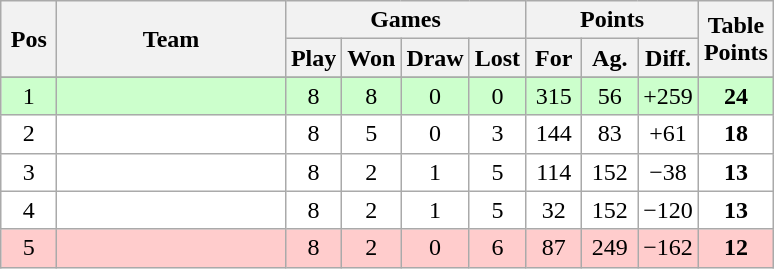<table class="wikitable">
<tr>
<th rowspan=2 width=30>Pos</th>
<th rowspan=2 width=145>Team</th>
<th colspan=4 width=120>Games</th>
<th colspan=3 width=90>Points</th>
<th rowspan=2 width=30>Table <br>Points</th>
</tr>
<tr>
<th width=30>Play</th>
<th width=30>Won</th>
<th width=30>Draw</th>
<th width=30>Lost</th>
<th width=30>For</th>
<th width=30>Ag.</th>
<th width=30>Diff.</th>
</tr>
<tr bgcolor=#ccffcc align=center>
</tr>
<tr>
</tr>
<tr>
</tr>
<tr bgcolor=#ccffcc align=center>
<td>1</td>
<td align=left></td>
<td>8</td>
<td>8</td>
<td>0</td>
<td>0</td>
<td>315</td>
<td>56</td>
<td>+259</td>
<td><strong>24</strong></td>
</tr>
<tr bgcolor=#ffffff align=center>
<td>2</td>
<td align=left></td>
<td>8</td>
<td>5</td>
<td>0</td>
<td>3</td>
<td>144</td>
<td>83</td>
<td>+61</td>
<td><strong>18</strong></td>
</tr>
<tr bgcolor=#ffffff align=center>
<td>3</td>
<td align=left></td>
<td>8</td>
<td>2</td>
<td>1</td>
<td>5</td>
<td>114</td>
<td>152</td>
<td>−38</td>
<td><strong>13</strong></td>
</tr>
<tr bgcolor=#ffffff align=center>
<td>4</td>
<td align=left></td>
<td>8</td>
<td>2</td>
<td>1</td>
<td>5</td>
<td>32</td>
<td>152</td>
<td>−120</td>
<td><strong>13</strong></td>
</tr>
<tr bgcolor=#ffcccc align=center>
<td>5</td>
<td align=left></td>
<td>8</td>
<td>2</td>
<td>0</td>
<td>6</td>
<td>87</td>
<td>249</td>
<td>−162</td>
<td><strong>12</strong></td>
</tr>
</table>
